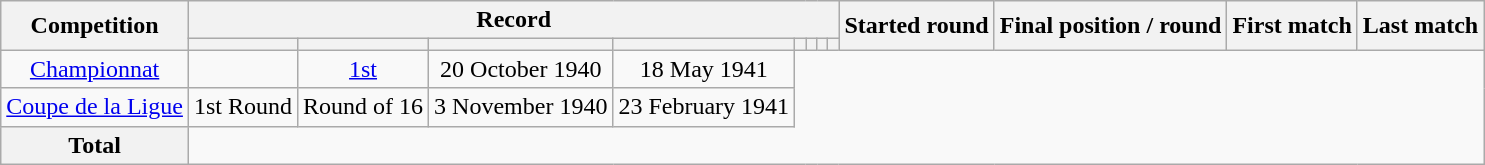<table class="wikitable" style="text-align: center">
<tr>
<th rowspan=2>Competition</th>
<th colspan=8>Record</th>
<th rowspan=2>Started round</th>
<th rowspan=2>Final position / round</th>
<th rowspan=2>First match</th>
<th rowspan=2>Last match</th>
</tr>
<tr>
<th></th>
<th></th>
<th></th>
<th></th>
<th></th>
<th></th>
<th></th>
<th></th>
</tr>
<tr>
<td><a href='#'>Championnat</a><br></td>
<td></td>
<td><a href='#'>1st</a></td>
<td>20 October 1940</td>
<td>18 May 1941</td>
</tr>
<tr>
<td><a href='#'>Coupe de la Ligue</a><br></td>
<td>1st Round</td>
<td>Round of 16</td>
<td>3 November 1940</td>
<td>23 February 1941</td>
</tr>
<tr>
<th>Total<br></th>
</tr>
</table>
